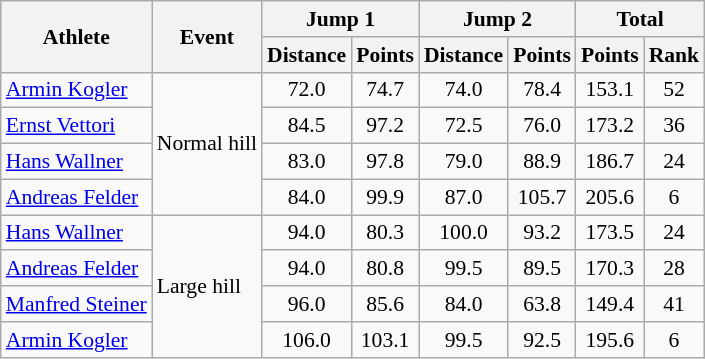<table class="wikitable" style="font-size:90%">
<tr>
<th rowspan="2">Athlete</th>
<th rowspan="2">Event</th>
<th colspan="2">Jump 1</th>
<th colspan="2">Jump 2</th>
<th colspan="2">Total</th>
</tr>
<tr>
<th>Distance</th>
<th>Points</th>
<th>Distance</th>
<th>Points</th>
<th>Points</th>
<th>Rank</th>
</tr>
<tr>
<td><a href='#'>Armin Kogler</a></td>
<td rowspan="4">Normal hill</td>
<td align="center">72.0</td>
<td align="center">74.7</td>
<td align="center">74.0</td>
<td align="center">78.4</td>
<td align="center">153.1</td>
<td align="center">52</td>
</tr>
<tr>
<td><a href='#'>Ernst Vettori</a></td>
<td align="center">84.5</td>
<td align="center">97.2</td>
<td align="center">72.5</td>
<td align="center">76.0</td>
<td align="center">173.2</td>
<td align="center">36</td>
</tr>
<tr>
<td><a href='#'>Hans Wallner</a></td>
<td align="center">83.0</td>
<td align="center">97.8</td>
<td align="center">79.0</td>
<td align="center">88.9</td>
<td align="center">186.7</td>
<td align="center">24</td>
</tr>
<tr>
<td><a href='#'>Andreas Felder</a></td>
<td align="center">84.0</td>
<td align="center">99.9</td>
<td align="center">87.0</td>
<td align="center">105.7</td>
<td align="center">205.6</td>
<td align="center">6</td>
</tr>
<tr>
<td><a href='#'>Hans Wallner</a></td>
<td rowspan="4">Large hill</td>
<td align="center">94.0</td>
<td align="center">80.3</td>
<td align="center">100.0</td>
<td align="center">93.2</td>
<td align="center">173.5</td>
<td align="center">24</td>
</tr>
<tr>
<td><a href='#'>Andreas Felder</a></td>
<td align="center">94.0</td>
<td align="center">80.8</td>
<td align="center">99.5</td>
<td align="center">89.5</td>
<td align="center">170.3</td>
<td align="center">28</td>
</tr>
<tr>
<td><a href='#'>Manfred Steiner</a></td>
<td align="center">96.0</td>
<td align="center">85.6</td>
<td align="center">84.0</td>
<td align="center">63.8</td>
<td align="center">149.4</td>
<td align="center">41</td>
</tr>
<tr>
<td><a href='#'>Armin Kogler</a></td>
<td align="center">106.0</td>
<td align="center">103.1</td>
<td align="center">99.5</td>
<td align="center">92.5</td>
<td align="center">195.6</td>
<td align="center">6</td>
</tr>
</table>
